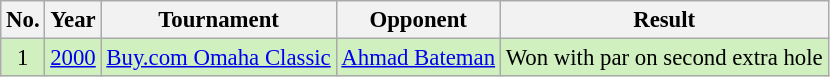<table class="wikitable" style="font-size:95%;">
<tr>
<th>No.</th>
<th>Year</th>
<th>Tournament</th>
<th>Opponent</th>
<th>Result</th>
</tr>
<tr style="background:#D0F0C0;">
<td align=center>1</td>
<td><a href='#'>2000</a></td>
<td><a href='#'>Buy.com Omaha Classic</a></td>
<td> <a href='#'>Ahmad Bateman</a></td>
<td>Won with par on second extra hole</td>
</tr>
</table>
